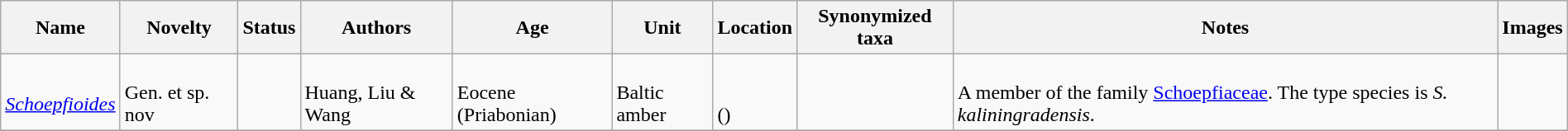<table class="wikitable sortable" align="center" width="100%">
<tr>
<th>Name</th>
<th>Novelty</th>
<th>Status</th>
<th>Authors</th>
<th>Age</th>
<th>Unit</th>
<th>Location</th>
<th>Synonymized taxa</th>
<th>Notes</th>
<th>Images</th>
</tr>
<tr>
<td><br><em><a href='#'>Schoepfioides</a></em></td>
<td><br>Gen. et sp. nov</td>
<td></td>
<td><br>Huang, Liu & Wang</td>
<td><br>Eocene (Priabonian)</td>
<td><br>Baltic amber</td>
<td><br><br>()</td>
<td></td>
<td><br>A member of the family <a href='#'>Schoepfiaceae</a>. The type species is <em>S. kaliningradensis</em>.</td>
<td></td>
</tr>
<tr>
</tr>
</table>
